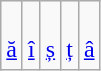<table class="wikitable" style="line-height: 1.2">
<tr align=center>
<td> <br> <a href='#'>ă</a></td>
<td> <br> <a href='#'>î</a></td>
<td> <br> <a href='#'>ș</a></td>
<td> <br> <a href='#'>ț</a></td>
<td> <br> <a href='#'>â</a></td>
</tr>
</table>
